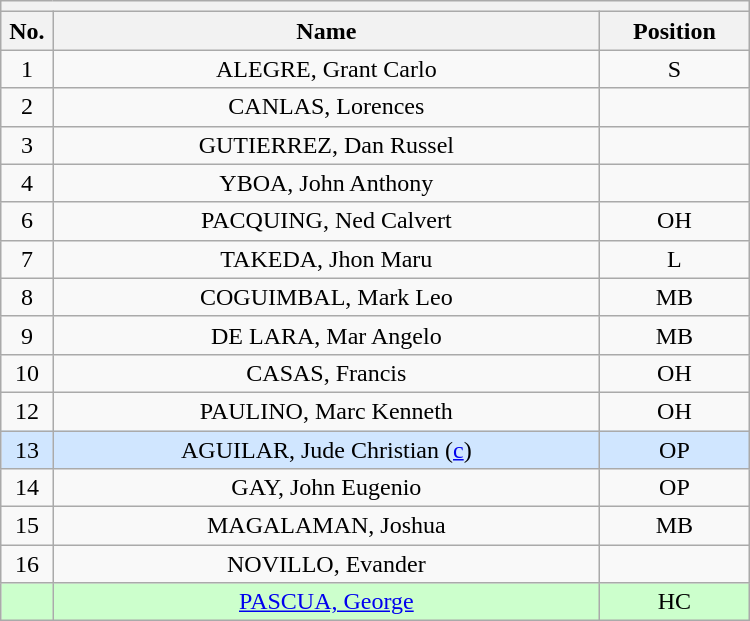<table class="wikitable mw-collapsible mw-collapsed" style="text-align:center; width:500px; border:none">
<tr>
<th style="text-align:center" colspan="3"></th>
</tr>
<tr>
<th style="width:7%">No.</th>
<th>Name</th>
<th style="width:20%">Position</th>
</tr>
<tr>
<td>1</td>
<td>ALEGRE, Grant Carlo</td>
<td>S</td>
</tr>
<tr>
<td>2</td>
<td>CANLAS, Lorences</td>
<td></td>
</tr>
<tr>
<td>3</td>
<td>GUTIERREZ, Dan Russel</td>
<td></td>
</tr>
<tr>
<td>4</td>
<td>YBOA, John Anthony</td>
<td></td>
</tr>
<tr>
<td>6</td>
<td>PACQUING, Ned Calvert</td>
<td>OH</td>
</tr>
<tr>
<td>7</td>
<td>TAKEDA, Jhon Maru</td>
<td>L</td>
</tr>
<tr>
<td>8</td>
<td>COGUIMBAL, Mark Leo</td>
<td>MB</td>
</tr>
<tr>
<td>9</td>
<td>DE LARA, Mar Angelo</td>
<td>MB</td>
</tr>
<tr>
<td>10</td>
<td>CASAS, Francis</td>
<td>OH</td>
</tr>
<tr>
<td>12</td>
<td>PAULINO, Marc Kenneth</td>
<td>OH</td>
</tr>
<tr bgcolor=#D0E6FF>
<td>13</td>
<td>AGUILAR, Jude Christian (<a href='#'>c</a>)</td>
<td>OP</td>
</tr>
<tr>
<td>14</td>
<td>GAY, John Eugenio</td>
<td>OP</td>
</tr>
<tr>
<td>15</td>
<td>MAGALAMAN, Joshua</td>
<td>MB</td>
</tr>
<tr>
<td>16</td>
<td>NOVILLO, Evander</td>
<td></td>
</tr>
<tr bgcolor=#CCFFCC>
<td></td>
<td><a href='#'>PASCUA, George</a></td>
<td>HC</td>
</tr>
</table>
